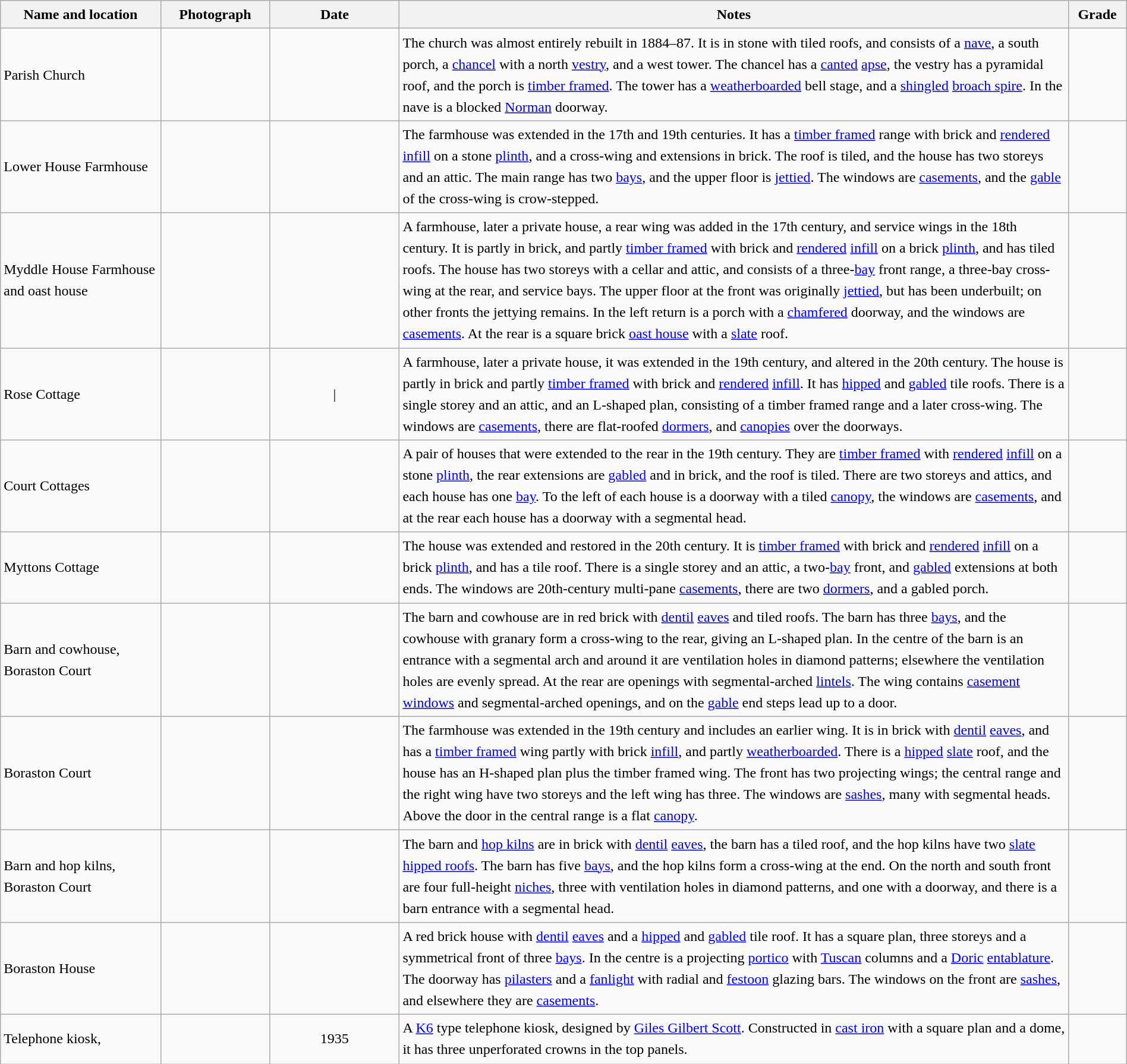<table class="wikitable sortable plainrowheaders" style="width:100%; border:0; text-align:left; line-height:150%;">
<tr>
<th scope="col"  style="width:150px">Name and location</th>
<th scope="col"  style="width:100px" class="unsortable">Photograph</th>
<th scope="col"  style="width:120px">Date</th>
<th scope="col"  style="width:650px" class="unsortable">Notes</th>
<th scope="col"  style="width:50px">Grade</th>
</tr>
<tr>
<td>Parish Church<br><small></small></td>
<td></td>
<td align="center"></td>
<td>The church was almost entirely rebuilt in 1884–87.  It is in stone with tiled roofs, and consists of a <a href='#'>nave</a>, a south porch, a <a href='#'>chancel</a> with a north <a href='#'>vestry</a>, and a west tower.  The chancel has a <a href='#'>canted</a> <a href='#'>apse</a>, the vestry has a pyramidal roof, and the porch is <a href='#'>timber framed</a>.  The tower has a <a href='#'>weatherboarded</a> bell stage, and a <a href='#'>shingled</a> <a href='#'>broach spire</a>.  In the nave is a blocked <a href='#'>Norman</a> doorway.</td>
<td align="center" ></td>
</tr>
<tr>
<td>Lower House Farmhouse<br><small></small></td>
<td></td>
<td align="center"></td>
<td>The farmhouse was extended in the 17th and 19th centuries.  It has a <a href='#'>timber framed</a> range with brick and <a href='#'>rendered</a> <a href='#'>infill</a> on a stone <a href='#'>plinth</a>, and a cross-wing and extensions in brick.  The roof is tiled, and the house has two storeys and an attic.  The main range has two <a href='#'>bays</a>, and the upper floor is <a href='#'>jettied</a>.  The windows are <a href='#'>casements</a>, and the <a href='#'>gable</a> of the cross-wing is crow-stepped.</td>
<td align="center" ></td>
</tr>
<tr>
<td>Myddle House Farmhouse<br>and oast house<br><small></small></td>
<td></td>
<td align="center"></td>
<td>A farmhouse, later a private house, a rear wing was added in the 17th century, and service wings in the 18th century.  It is partly in brick, and partly <a href='#'>timber framed</a> with brick and <a href='#'>rendered</a> <a href='#'>infill</a> on a brick <a href='#'>plinth</a>, and has tiled roofs.  The house has two storeys with a cellar and attic, and consists of a three-<a href='#'>bay</a> front range, a three-bay cross-wing at the rear, and service bays.  The upper floor at the front was originally <a href='#'>jettied</a>, but has been underbuilt; on other fronts the jettying remains.  In the left return is a porch with a <a href='#'>chamfered</a> doorway, and the windows are <a href='#'>casements</a>.  At the rear is a square brick <a href='#'>oast house</a> with a <a href='#'>slate</a> roof.</td>
<td align="center" ></td>
</tr>
<tr>
<td>Rose Cottage<br><small></small></td>
<td></td>
<td align="center">|</td>
<td>A farmhouse, later a private house, it was extended in the 19th century, and altered in the 20th century.  The house is partly in brick and partly <a href='#'>timber framed</a> with brick and <a href='#'>rendered</a> <a href='#'>infill</a>.  It has <a href='#'>hipped</a> and <a href='#'>gabled</a> tile roofs.  There is a single storey and an attic, and an L-shaped plan, consisting of a timber framed range and a later cross-wing.  The windows are <a href='#'>casements</a>, there are flat-roofed <a href='#'>dormers</a>, and <a href='#'>canopies</a> over the doorways.</td>
<td align="center" ></td>
</tr>
<tr>
<td>Court Cottages<br><small></small></td>
<td></td>
<td align="center"></td>
<td>A pair of houses that were extended to the rear in the 19th century.  They are <a href='#'>timber framed</a> with <a href='#'>rendered</a> <a href='#'>infill</a> on a stone <a href='#'>plinth</a>, the rear extensions are <a href='#'>gabled</a> and in brick, and the roof is tiled.  There are two storeys and attics, and each house has one <a href='#'>bay</a>.  To the left of each house is a doorway with a tiled <a href='#'>canopy</a>, the windows are <a href='#'>casements</a>, and at the rear each house has a doorway with a segmental head.</td>
<td align="center" ></td>
</tr>
<tr>
<td>Myttons Cottage<br><small></small></td>
<td></td>
<td align="center"></td>
<td>The house was extended and restored in the 20th century.  It is <a href='#'>timber framed</a> with brick and <a href='#'>rendered</a> <a href='#'>infill</a> on a brick <a href='#'>plinth</a>, and has a tile roof.  There is a single storey and an attic, a two-<a href='#'>bay</a> front, and <a href='#'>gabled</a> extensions at both ends.  The windows are 20th-century multi-pane <a href='#'>casements</a>, there are two <a href='#'>dormers</a>, and a gabled porch.</td>
<td align="center" ></td>
</tr>
<tr>
<td>Barn and cowhouse,<br>Boraston Court<br><small></small></td>
<td></td>
<td align="center"></td>
<td>The barn and cowhouse are in red brick with <a href='#'>dentil</a> <a href='#'>eaves</a> and tiled roofs.  The barn has three <a href='#'>bays</a>, and the cowhouse with granary form a cross-wing to the rear, giving an L-shaped plan.  In the centre of the barn is an entrance with a segmental arch and around it are ventilation holes in diamond patterns; elsewhere the ventilation holes are evenly spread.  At the rear are openings with segmental-arched <a href='#'>lintels</a>.  The wing contains <a href='#'>casement windows</a> and segmental-arched openings, and on the <a href='#'>gable</a> end steps lead up to a door.</td>
<td align="center" ></td>
</tr>
<tr>
<td>Boraston Court<br><small></small></td>
<td></td>
<td align="center"></td>
<td>The farmhouse was extended in the 19th century and includes an earlier wing.  It is in brick with <a href='#'>dentil</a> <a href='#'>eaves</a>, and has a <a href='#'>timber framed</a> wing partly with brick <a href='#'>infill</a>, and partly <a href='#'>weatherboarded</a>.  There is a <a href='#'>hipped</a> <a href='#'>slate</a> roof, and the house has an H-shaped plan plus the timber framed wing.  The front has two projecting wings; the central range and the right wing have two storeys and the left wing has three.  The windows are <a href='#'>sashes</a>, many with segmental heads.  Above the door in the central range is a flat <a href='#'>canopy</a>.</td>
<td align="center" ></td>
</tr>
<tr>
<td>Barn and hop kilns,<br>Boraston Court<br><small></small></td>
<td></td>
<td align="center"></td>
<td>The barn and <a href='#'>hop kilns</a> are in brick with <a href='#'>dentil</a> <a href='#'>eaves</a>, the barn has a tiled roof, and the hop kilns have two <a href='#'>slate</a> <a href='#'>hipped roofs</a>.  The barn has five <a href='#'>bays</a>, and the hop kilns form a cross-wing at the end.  On the north and south front are four full-height <a href='#'>niches</a>, three with ventilation holes in diamond patterns, and one with a doorway, and there is a barn entrance with a segmental head.</td>
<td align="center" ></td>
</tr>
<tr>
<td>Boraston House<br><small></small></td>
<td></td>
<td align="center"></td>
<td>A red brick house with <a href='#'>dentil</a> <a href='#'>eaves</a> and a <a href='#'>hipped</a> and <a href='#'>gabled</a> tile roof.  It has a square plan, three storeys and a symmetrical front of three <a href='#'>bays</a>.  In the centre is a projecting <a href='#'>portico</a> with <a href='#'>Tuscan</a> columns and a <a href='#'>Doric</a> <a href='#'>entablature</a>.  The doorway has <a href='#'>pilasters</a> and a <a href='#'>fanlight</a> with radial and <a href='#'>festoon</a> glazing bars.  The windows on the front are <a href='#'>sashes</a>, and elsewhere they are <a href='#'>casements</a>.</td>
<td align="center" ></td>
</tr>
<tr>
<td>Telephone kiosk,<br><small></small></td>
<td></td>
<td align="center">1935</td>
<td>A <a href='#'>K6</a> type telephone kiosk, designed by <a href='#'>Giles Gilbert Scott</a>.  Constructed in <a href='#'>cast iron</a> with a square plan and a dome, it has three unperforated crowns in the top panels.</td>
<td align="center" ></td>
</tr>
<tr>
</tr>
</table>
